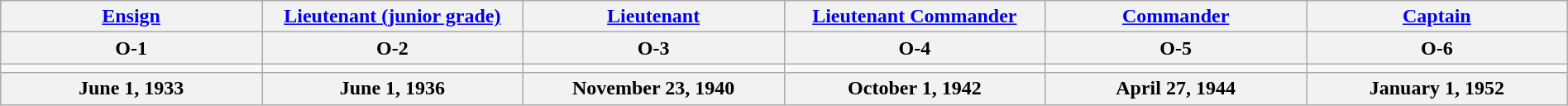<table class="wikitable" style="margin:auto; width:100%;">
<tr>
<th><a href='#'>Ensign</a></th>
<th><a href='#'>Lieutenant (junior grade)</a></th>
<th><a href='#'>Lieutenant</a></th>
<th><a href='#'>Lieutenant Commander</a></th>
<th><a href='#'>Commander</a></th>
<th><a href='#'>Captain</a></th>
</tr>
<tr>
<th>O-1</th>
<th>O-2</th>
<th>O-3</th>
<th>O-4</th>
<th>O-5</th>
<th>O-6</th>
</tr>
<tr>
<td style="text-align:center; width:16%;"></td>
<td style="text-align:center; width:16%;"></td>
<td style="text-align:center; width:16%;"></td>
<td style="text-align:center; width:16%;"></td>
<td style="text-align:center; width:16%;"></td>
<td style="text-align:center; width:16%;"></td>
</tr>
<tr>
<th>June 1, 1933</th>
<th>June 1, 1936</th>
<th>November 23, 1940</th>
<th>October 1, 1942</th>
<th>April 27, 1944</th>
<th>January 1, 1952</th>
</tr>
</table>
